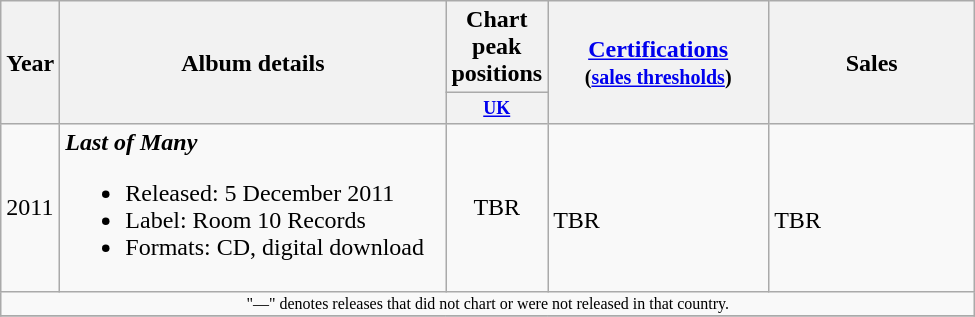<table class="wikitable" border="1">
<tr>
<th rowspan="2">Year</th>
<th rowspan="2" width="250">Album details</th>
<th colspan="1">Chart peak positions</th>
<th width="140" rowspan="2"><a href='#'>Certifications</a><br><small>(<a href='#'>sales thresholds</a>)</small></th>
<th width="130" rowspan="2">Sales</th>
</tr>
<tr>
<th style="width:3em;font-size:75%;"><a href='#'>UK</a><br></th>
</tr>
<tr>
<td>2011</td>
<td><strong><em>Last of Many</em></strong><br><ul><li>Released: 5 December 2011</li><li>Label: Room 10 Records</li><li>Formats: CD, digital download</li></ul></td>
<td align="center">TBR</td>
<td><br>TBR</td>
<td><br>TBR</td>
</tr>
<tr>
<td align="center" colspan="9" style="font-size: 8pt">"—" denotes releases that did not chart or were not released in that country.</td>
</tr>
<tr>
</tr>
</table>
